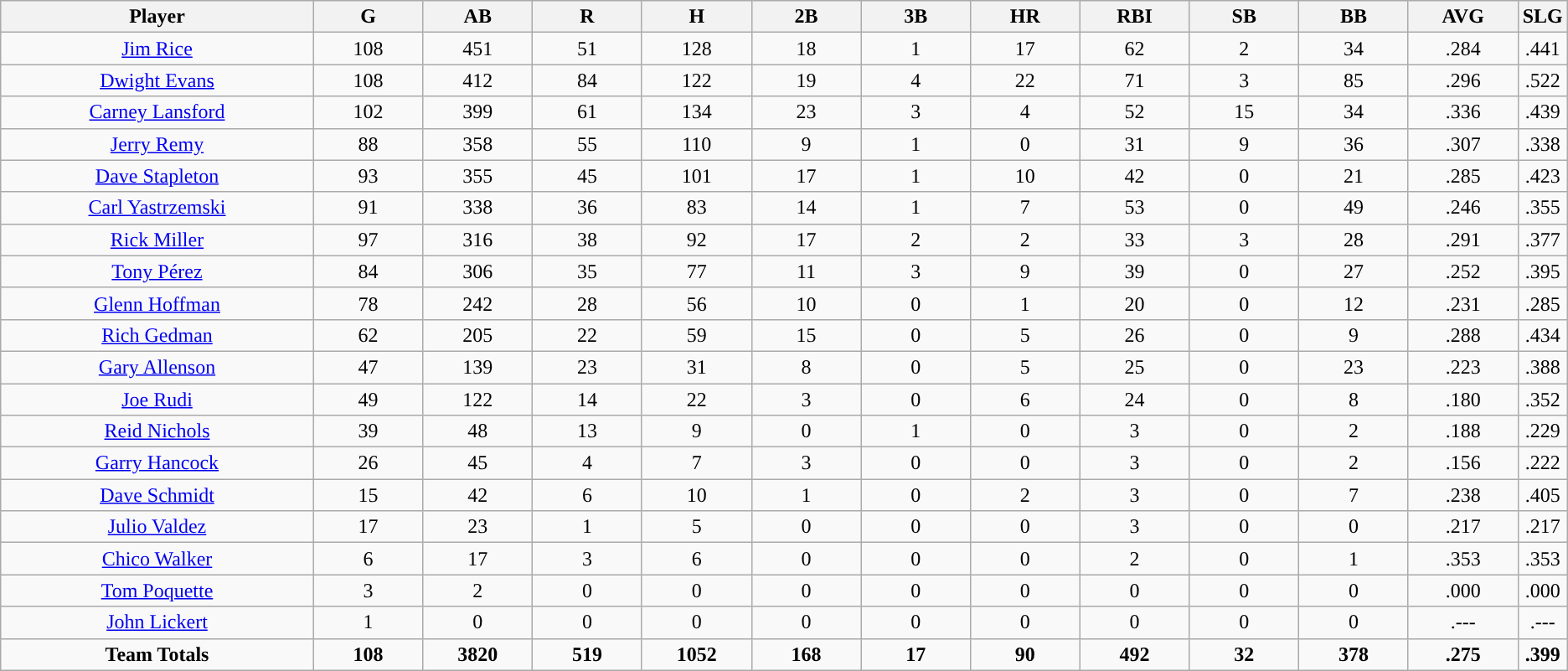<table class=wikitable style="text-align:center">
<tr>
<th bgcolor=#DDDDFF; width="20%">Player</th>
<th bgcolor=#DDDDFF; width="7%">G</th>
<th bgcolor=#DDDDFF; width="7%">AB</th>
<th bgcolor=#DDDDFF; width="7%">R</th>
<th bgcolor=#DDDDFF; width="7%">H</th>
<th bgcolor=#DDDDFF; width="7%">2B</th>
<th bgcolor=#DDDDFF; width="7%">3B</th>
<th bgcolor=#DDDDFF; width="7%'">HR</th>
<th bgcolor=#DDDDFF; width="7%">RBI</th>
<th bgcolor=#DDDDFF; width="7%">SB</th>
<th bgcolor=#DDDDFF; width="7%">BB</th>
<th bgcolor=#DDDDFF; width="7%">AVG</th>
<th bgcolor=#DDDDFF; width="7%">SLG</th>
</tr>
<tr>
<td><a href='#'>Jim Rice</a></td>
<td>108</td>
<td>451</td>
<td>51</td>
<td>128</td>
<td>18</td>
<td>1</td>
<td>17</td>
<td>62</td>
<td>2</td>
<td>34</td>
<td>.284</td>
<td>.441</td>
</tr>
<tr>
<td><a href='#'>Dwight Evans</a></td>
<td>108</td>
<td>412</td>
<td>84</td>
<td>122</td>
<td>19</td>
<td>4</td>
<td>22</td>
<td>71</td>
<td>3</td>
<td>85</td>
<td>.296</td>
<td>.522</td>
</tr>
<tr>
<td><a href='#'>Carney Lansford</a></td>
<td>102</td>
<td>399</td>
<td>61</td>
<td>134</td>
<td>23</td>
<td>3</td>
<td>4</td>
<td>52</td>
<td>15</td>
<td>34</td>
<td>.336</td>
<td>.439</td>
</tr>
<tr>
<td><a href='#'>Jerry Remy</a></td>
<td>88</td>
<td>358</td>
<td>55</td>
<td>110</td>
<td>9</td>
<td>1</td>
<td>0</td>
<td>31</td>
<td>9</td>
<td>36</td>
<td>.307</td>
<td>.338</td>
</tr>
<tr>
<td><a href='#'>Dave Stapleton</a></td>
<td>93</td>
<td>355</td>
<td>45</td>
<td>101</td>
<td>17</td>
<td>1</td>
<td>10</td>
<td>42</td>
<td>0</td>
<td>21</td>
<td>.285</td>
<td>.423</td>
</tr>
<tr>
<td><a href='#'>Carl Yastrzemski</a></td>
<td>91</td>
<td>338</td>
<td>36</td>
<td>83</td>
<td>14</td>
<td>1</td>
<td>7</td>
<td>53</td>
<td>0</td>
<td>49</td>
<td>.246</td>
<td>.355</td>
</tr>
<tr>
<td><a href='#'>Rick Miller</a></td>
<td>97</td>
<td>316</td>
<td>38</td>
<td>92</td>
<td>17</td>
<td>2</td>
<td>2</td>
<td>33</td>
<td>3</td>
<td>28</td>
<td>.291</td>
<td>.377</td>
</tr>
<tr>
<td><a href='#'>Tony Pérez</a></td>
<td>84</td>
<td>306</td>
<td>35</td>
<td>77</td>
<td>11</td>
<td>3</td>
<td>9</td>
<td>39</td>
<td>0</td>
<td>27</td>
<td>.252</td>
<td>.395</td>
</tr>
<tr>
<td><a href='#'>Glenn Hoffman</a></td>
<td>78</td>
<td>242</td>
<td>28</td>
<td>56</td>
<td>10</td>
<td>0</td>
<td>1</td>
<td>20</td>
<td>0</td>
<td>12</td>
<td>.231</td>
<td>.285</td>
</tr>
<tr>
<td><a href='#'>Rich Gedman</a></td>
<td>62</td>
<td>205</td>
<td>22</td>
<td>59</td>
<td>15</td>
<td>0</td>
<td>5</td>
<td>26</td>
<td>0</td>
<td>9</td>
<td>.288</td>
<td>.434</td>
</tr>
<tr>
<td><a href='#'>Gary Allenson</a></td>
<td>47</td>
<td>139</td>
<td>23</td>
<td>31</td>
<td>8</td>
<td>0</td>
<td>5</td>
<td>25</td>
<td>0</td>
<td>23</td>
<td>.223</td>
<td>.388</td>
</tr>
<tr>
<td><a href='#'>Joe Rudi</a></td>
<td>49</td>
<td>122</td>
<td>14</td>
<td>22</td>
<td>3</td>
<td>0</td>
<td>6</td>
<td>24</td>
<td>0</td>
<td>8</td>
<td>.180</td>
<td>.352</td>
</tr>
<tr>
<td><a href='#'>Reid Nichols</a></td>
<td>39</td>
<td>48</td>
<td>13</td>
<td>9</td>
<td>0</td>
<td>1</td>
<td>0</td>
<td>3</td>
<td>0</td>
<td>2</td>
<td>.188</td>
<td>.229</td>
</tr>
<tr>
<td><a href='#'>Garry Hancock</a></td>
<td>26</td>
<td>45</td>
<td>4</td>
<td>7</td>
<td>3</td>
<td>0</td>
<td>0</td>
<td>3</td>
<td>0</td>
<td>2</td>
<td>.156</td>
<td>.222</td>
</tr>
<tr>
<td><a href='#'>Dave Schmidt</a></td>
<td>15</td>
<td>42</td>
<td>6</td>
<td>10</td>
<td>1</td>
<td>0</td>
<td>2</td>
<td>3</td>
<td>0</td>
<td>7</td>
<td>.238</td>
<td>.405</td>
</tr>
<tr>
<td><a href='#'>Julio Valdez</a></td>
<td>17</td>
<td>23</td>
<td>1</td>
<td>5</td>
<td>0</td>
<td>0</td>
<td>0</td>
<td>3</td>
<td>0</td>
<td>0</td>
<td>.217</td>
<td>.217</td>
</tr>
<tr>
<td><a href='#'>Chico Walker</a></td>
<td>6</td>
<td>17</td>
<td>3</td>
<td>6</td>
<td>0</td>
<td>0</td>
<td>0</td>
<td>2</td>
<td>0</td>
<td>1</td>
<td>.353</td>
<td>.353</td>
</tr>
<tr>
<td><a href='#'>Tom Poquette</a></td>
<td>3</td>
<td>2</td>
<td>0</td>
<td>0</td>
<td>0</td>
<td>0</td>
<td>0</td>
<td>0</td>
<td>0</td>
<td>0</td>
<td>.000</td>
<td>.000</td>
</tr>
<tr>
<td><a href='#'>John Lickert</a></td>
<td>1</td>
<td>0</td>
<td>0</td>
<td>0</td>
<td>0</td>
<td>0</td>
<td>0</td>
<td>0</td>
<td>0</td>
<td>0</td>
<td>.---</td>
<td>.---</td>
</tr>
<tr>
<td><strong>Team Totals</strong></td>
<td><strong>108</strong></td>
<td><strong>3820</strong></td>
<td><strong>519</strong></td>
<td><strong>1052</strong></td>
<td><strong>168</strong></td>
<td><strong>17</strong></td>
<td><strong>90</strong></td>
<td><strong>492</strong></td>
<td><strong>32</strong></td>
<td><strong>378</strong></td>
<td><strong>.275</strong></td>
<td><strong>.399</strong></td>
</tr>
</table>
